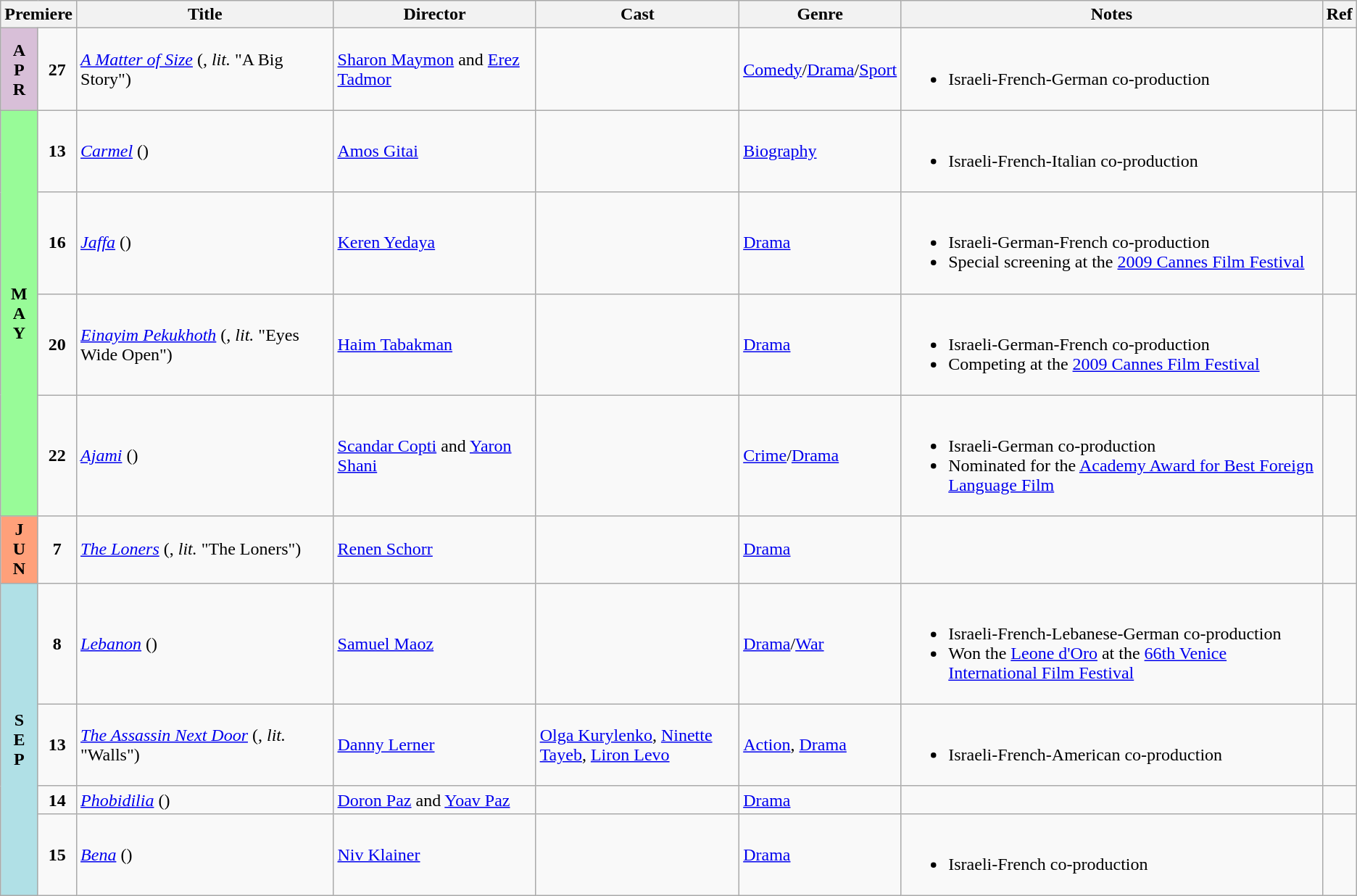<table class="wikitable">
<tr>
<th colspan="2">Premiere</th>
<th>Title</th>
<th>Director</th>
<th style="width:15%;">Cast</th>
<th>Genre</th>
<th>Notes</th>
<th>Ref</th>
</tr>
<tr>
<td style="text-align:center; background:thistle; textcolor:#000;"><strong>A<br>P<br>R</strong></td>
<td style="text-align:center;"><strong>27</strong></td>
<td><em><a href='#'>A Matter of Size</a></em> (, <em>lit.</em> "A Big Story")</td>
<td><a href='#'>Sharon Maymon</a> and <a href='#'>Erez Tadmor</a></td>
<td></td>
<td><a href='#'>Comedy</a>/<a href='#'>Drama</a>/<a href='#'>Sport</a></td>
<td><br><ul><li>Israeli-French-German co-production</li></ul></td>
<td></td>
</tr>
<tr>
<td rowspan="4"   style="text-align:center; background:#98fb98; textcolor:#000;"><strong>M<br>A<br>Y</strong></td>
<td style="text-align:center;"><strong>13</strong></td>
<td><em><a href='#'>Carmel</a></em> ()</td>
<td><a href='#'>Amos Gitai</a></td>
<td></td>
<td><a href='#'>Biography</a></td>
<td><br><ul><li>Israeli-French-Italian co-production</li></ul></td>
<td></td>
</tr>
<tr>
<td style="text-align:center;"><strong>16</strong></td>
<td><em><a href='#'>Jaffa</a></em> ()</td>
<td><a href='#'>Keren Yedaya</a></td>
<td></td>
<td><a href='#'>Drama</a></td>
<td><br><ul><li>Israeli-German-French co-production</li><li>Special screening at the <a href='#'>2009 Cannes Film Festival</a></li></ul></td>
<td></td>
</tr>
<tr>
<td style="text-align:center;"><strong>20</strong></td>
<td><em><a href='#'>Einayim Pekukhoth</a></em> (, <em>lit.</em> "Eyes Wide Open")</td>
<td><a href='#'>Haim Tabakman</a></td>
<td></td>
<td><a href='#'>Drama</a></td>
<td><br><ul><li>Israeli-German-French co-production</li><li>Competing at the <a href='#'>2009 Cannes Film Festival</a></li></ul></td>
<td></td>
</tr>
<tr>
<td style="text-align:center;"><strong>22</strong></td>
<td><em><a href='#'>Ajami</a></em> ()</td>
<td><a href='#'>Scandar Copti</a> and <a href='#'>Yaron Shani</a></td>
<td></td>
<td><a href='#'>Crime</a>/<a href='#'>Drama</a></td>
<td><br><ul><li>Israeli-German co-production</li><li>Nominated for the <a href='#'>Academy Award for Best Foreign Language Film</a></li></ul></td>
<td></td>
</tr>
<tr>
<td style="text-align:center; background:#ffa07a; textcolor:#000;"><strong>J<br>U<br>N</strong></td>
<td style="text-align:center;"><strong>7</strong></td>
<td><em><a href='#'>The Loners</a></em> (, <em>lit.</em> "The Loners")</td>
<td><a href='#'>Renen Schorr</a></td>
<td></td>
<td><a href='#'>Drama</a></td>
<td></td>
<td></td>
</tr>
<tr>
<td rowspan="4"   style="text-align:center; background:#b0e0e6; textcolor:#000;"><strong>S<br>E<br>P</strong></td>
<td style="text-align:center;"><strong>8</strong></td>
<td><em><a href='#'>Lebanon</a></em> ()</td>
<td><a href='#'>Samuel Maoz</a></td>
<td></td>
<td><a href='#'>Drama</a>/<a href='#'>War</a></td>
<td><br><ul><li>Israeli-French-Lebanese-German co-production</li><li>Won the <a href='#'>Leone d'Oro</a> at the <a href='#'>66th Venice International Film Festival</a></li></ul></td>
<td></td>
</tr>
<tr>
<td style="text-align:center;"><strong>13</strong></td>
<td><em><a href='#'>The Assassin Next Door</a></em> (, <em>lit.</em> "Walls")</td>
<td><a href='#'>Danny Lerner</a></td>
<td><a href='#'>Olga Kurylenko</a>, <a href='#'>Ninette Tayeb</a>, <a href='#'>Liron Levo</a></td>
<td><a href='#'>Action</a>, <a href='#'>Drama</a></td>
<td><br><ul><li>Israeli-French-American co-production</li></ul></td>
<td></td>
</tr>
<tr>
<td style="text-align:center;"><strong>14</strong></td>
<td><em><a href='#'>Phobidilia</a></em> ()</td>
<td><a href='#'>Doron Paz</a> and <a href='#'>Yoav Paz</a></td>
<td></td>
<td><a href='#'>Drama</a></td>
<td></td>
<td></td>
</tr>
<tr>
<td style="text-align:center;"><strong>15</strong></td>
<td><em><a href='#'>Bena</a></em> ()</td>
<td><a href='#'>Niv Klainer</a></td>
<td></td>
<td><a href='#'>Drama</a></td>
<td><br><ul><li>Israeli-French co-production</li></ul></td>
<td></td>
</tr>
</table>
